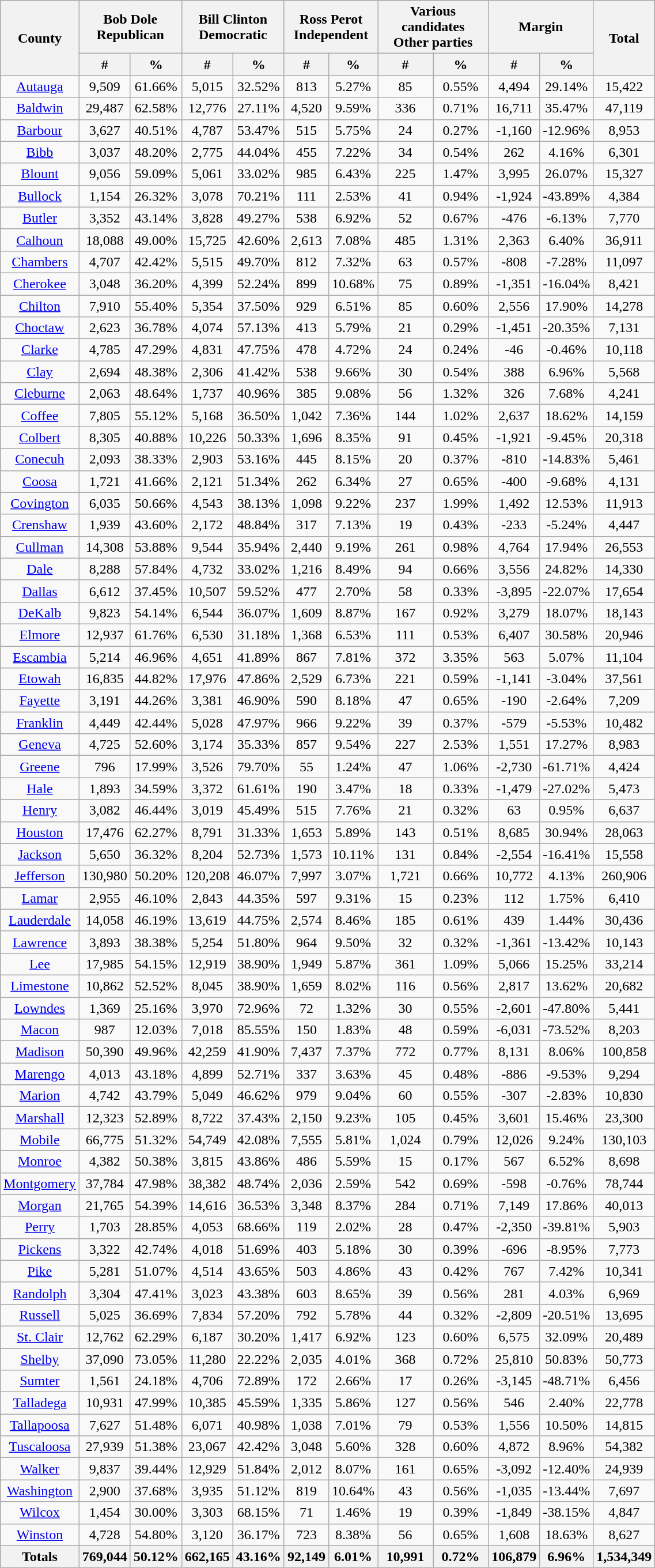<table width="60%" class="wikitable sortable">
<tr>
<th rowspan="2">County</th>
<th colspan="2">Bob Dole<br>Republican</th>
<th colspan="2">Bill Clinton<br>Democratic</th>
<th colspan="2">Ross Perot<br>Independent</th>
<th colspan="2">Various candidates<br>Other parties</th>
<th colspan="2">Margin</th>
<th rowspan="2">Total</th>
</tr>
<tr>
<th style="text-align:center;" data-sort-type="number">#</th>
<th style="text-align:center;" data-sort-type="number">%</th>
<th style="text-align:center;" data-sort-type="number">#</th>
<th style="text-align:center;" data-sort-type="number">%</th>
<th style="text-align:center;" data-sort-type="number">#</th>
<th style="text-align:center;" data-sort-type="number">%</th>
<th style="text-align:center;" data-sort-type="number">#</th>
<th style="text-align:center;" data-sort-type="number">%</th>
<th style="text-align:center;" data-sort-type="number">#</th>
<th style="text-align:center;" data-sort-type="number">%</th>
</tr>
<tr style="text-align:center;">
<td><a href='#'>Autauga</a></td>
<td>9,509</td>
<td>61.66%</td>
<td>5,015</td>
<td>32.52%</td>
<td>813</td>
<td>5.27%</td>
<td>85</td>
<td>0.55%</td>
<td>4,494</td>
<td>29.14%</td>
<td>15,422</td>
</tr>
<tr style="text-align:center;">
<td><a href='#'>Baldwin</a></td>
<td>29,487</td>
<td>62.58%</td>
<td>12,776</td>
<td>27.11%</td>
<td>4,520</td>
<td>9.59%</td>
<td>336</td>
<td>0.71%</td>
<td>16,711</td>
<td>35.47%</td>
<td>47,119</td>
</tr>
<tr style="text-align:center;">
<td><a href='#'>Barbour</a></td>
<td>3,627</td>
<td>40.51%</td>
<td>4,787</td>
<td>53.47%</td>
<td>515</td>
<td>5.75%</td>
<td>24</td>
<td>0.27%</td>
<td>-1,160</td>
<td>-12.96%</td>
<td>8,953</td>
</tr>
<tr style="text-align:center;">
<td><a href='#'>Bibb</a></td>
<td>3,037</td>
<td>48.20%</td>
<td>2,775</td>
<td>44.04%</td>
<td>455</td>
<td>7.22%</td>
<td>34</td>
<td>0.54%</td>
<td>262</td>
<td>4.16%</td>
<td>6,301</td>
</tr>
<tr style="text-align:center;">
<td><a href='#'>Blount</a></td>
<td>9,056</td>
<td>59.09%</td>
<td>5,061</td>
<td>33.02%</td>
<td>985</td>
<td>6.43%</td>
<td>225</td>
<td>1.47%</td>
<td>3,995</td>
<td>26.07%</td>
<td>15,327</td>
</tr>
<tr style="text-align:center;">
<td><a href='#'>Bullock</a></td>
<td>1,154</td>
<td>26.32%</td>
<td>3,078</td>
<td>70.21%</td>
<td>111</td>
<td>2.53%</td>
<td>41</td>
<td>0.94%</td>
<td>-1,924</td>
<td>-43.89%</td>
<td>4,384</td>
</tr>
<tr style="text-align:center;">
<td><a href='#'>Butler</a></td>
<td>3,352</td>
<td>43.14%</td>
<td>3,828</td>
<td>49.27%</td>
<td>538</td>
<td>6.92%</td>
<td>52</td>
<td>0.67%</td>
<td>-476</td>
<td>-6.13%</td>
<td>7,770</td>
</tr>
<tr style="text-align:center;">
<td><a href='#'>Calhoun</a></td>
<td>18,088</td>
<td>49.00%</td>
<td>15,725</td>
<td>42.60%</td>
<td>2,613</td>
<td>7.08%</td>
<td>485</td>
<td>1.31%</td>
<td>2,363</td>
<td>6.40%</td>
<td>36,911</td>
</tr>
<tr style="text-align:center;">
<td><a href='#'>Chambers</a></td>
<td>4,707</td>
<td>42.42%</td>
<td>5,515</td>
<td>49.70%</td>
<td>812</td>
<td>7.32%</td>
<td>63</td>
<td>0.57%</td>
<td>-808</td>
<td>-7.28%</td>
<td>11,097</td>
</tr>
<tr style="text-align:center;">
<td><a href='#'>Cherokee</a></td>
<td>3,048</td>
<td>36.20%</td>
<td>4,399</td>
<td>52.24%</td>
<td>899</td>
<td>10.68%</td>
<td>75</td>
<td>0.89%</td>
<td>-1,351</td>
<td>-16.04%</td>
<td>8,421</td>
</tr>
<tr style="text-align:center;">
<td><a href='#'>Chilton</a></td>
<td>7,910</td>
<td>55.40%</td>
<td>5,354</td>
<td>37.50%</td>
<td>929</td>
<td>6.51%</td>
<td>85</td>
<td>0.60%</td>
<td>2,556</td>
<td>17.90%</td>
<td>14,278</td>
</tr>
<tr style="text-align:center;">
<td><a href='#'>Choctaw</a></td>
<td>2,623</td>
<td>36.78%</td>
<td>4,074</td>
<td>57.13%</td>
<td>413</td>
<td>5.79%</td>
<td>21</td>
<td>0.29%</td>
<td>-1,451</td>
<td>-20.35%</td>
<td>7,131</td>
</tr>
<tr style="text-align:center;">
<td><a href='#'>Clarke</a></td>
<td>4,785</td>
<td>47.29%</td>
<td>4,831</td>
<td>47.75%</td>
<td>478</td>
<td>4.72%</td>
<td>24</td>
<td>0.24%</td>
<td>-46</td>
<td>-0.46%</td>
<td>10,118</td>
</tr>
<tr style="text-align:center;">
<td><a href='#'>Clay</a></td>
<td>2,694</td>
<td>48.38%</td>
<td>2,306</td>
<td>41.42%</td>
<td>538</td>
<td>9.66%</td>
<td>30</td>
<td>0.54%</td>
<td>388</td>
<td>6.96%</td>
<td>5,568</td>
</tr>
<tr style="text-align:center;">
<td><a href='#'>Cleburne</a></td>
<td>2,063</td>
<td>48.64%</td>
<td>1,737</td>
<td>40.96%</td>
<td>385</td>
<td>9.08%</td>
<td>56</td>
<td>1.32%</td>
<td>326</td>
<td>7.68%</td>
<td>4,241</td>
</tr>
<tr style="text-align:center;">
<td><a href='#'>Coffee</a></td>
<td>7,805</td>
<td>55.12%</td>
<td>5,168</td>
<td>36.50%</td>
<td>1,042</td>
<td>7.36%</td>
<td>144</td>
<td>1.02%</td>
<td>2,637</td>
<td>18.62%</td>
<td>14,159</td>
</tr>
<tr style="text-align:center;">
<td><a href='#'>Colbert</a></td>
<td>8,305</td>
<td>40.88%</td>
<td>10,226</td>
<td>50.33%</td>
<td>1,696</td>
<td>8.35%</td>
<td>91</td>
<td>0.45%</td>
<td>-1,921</td>
<td>-9.45%</td>
<td>20,318</td>
</tr>
<tr style="text-align:center;">
<td><a href='#'>Conecuh</a></td>
<td>2,093</td>
<td>38.33%</td>
<td>2,903</td>
<td>53.16%</td>
<td>445</td>
<td>8.15%</td>
<td>20</td>
<td>0.37%</td>
<td>-810</td>
<td>-14.83%</td>
<td>5,461</td>
</tr>
<tr style="text-align:center;">
<td><a href='#'>Coosa</a></td>
<td>1,721</td>
<td>41.66%</td>
<td>2,121</td>
<td>51.34%</td>
<td>262</td>
<td>6.34%</td>
<td>27</td>
<td>0.65%</td>
<td>-400</td>
<td>-9.68%</td>
<td>4,131</td>
</tr>
<tr style="text-align:center;">
<td><a href='#'>Covington</a></td>
<td>6,035</td>
<td>50.66%</td>
<td>4,543</td>
<td>38.13%</td>
<td>1,098</td>
<td>9.22%</td>
<td>237</td>
<td>1.99%</td>
<td>1,492</td>
<td>12.53%</td>
<td>11,913</td>
</tr>
<tr style="text-align:center;">
<td><a href='#'>Crenshaw</a></td>
<td>1,939</td>
<td>43.60%</td>
<td>2,172</td>
<td>48.84%</td>
<td>317</td>
<td>7.13%</td>
<td>19</td>
<td>0.43%</td>
<td>-233</td>
<td>-5.24%</td>
<td>4,447</td>
</tr>
<tr style="text-align:center;">
<td><a href='#'>Cullman</a></td>
<td>14,308</td>
<td>53.88%</td>
<td>9,544</td>
<td>35.94%</td>
<td>2,440</td>
<td>9.19%</td>
<td>261</td>
<td>0.98%</td>
<td>4,764</td>
<td>17.94%</td>
<td>26,553</td>
</tr>
<tr style="text-align:center;">
<td><a href='#'>Dale</a></td>
<td>8,288</td>
<td>57.84%</td>
<td>4,732</td>
<td>33.02%</td>
<td>1,216</td>
<td>8.49%</td>
<td>94</td>
<td>0.66%</td>
<td>3,556</td>
<td>24.82%</td>
<td>14,330</td>
</tr>
<tr style="text-align:center;">
<td><a href='#'>Dallas</a></td>
<td>6,612</td>
<td>37.45%</td>
<td>10,507</td>
<td>59.52%</td>
<td>477</td>
<td>2.70%</td>
<td>58</td>
<td>0.33%</td>
<td>-3,895</td>
<td>-22.07%</td>
<td>17,654</td>
</tr>
<tr style="text-align:center;">
<td><a href='#'>DeKalb</a></td>
<td>9,823</td>
<td>54.14%</td>
<td>6,544</td>
<td>36.07%</td>
<td>1,609</td>
<td>8.87%</td>
<td>167</td>
<td>0.92%</td>
<td>3,279</td>
<td>18.07%</td>
<td>18,143</td>
</tr>
<tr style="text-align:center;">
<td><a href='#'>Elmore</a></td>
<td>12,937</td>
<td>61.76%</td>
<td>6,530</td>
<td>31.18%</td>
<td>1,368</td>
<td>6.53%</td>
<td>111</td>
<td>0.53%</td>
<td>6,407</td>
<td>30.58%</td>
<td>20,946</td>
</tr>
<tr style="text-align:center;">
<td><a href='#'>Escambia</a></td>
<td>5,214</td>
<td>46.96%</td>
<td>4,651</td>
<td>41.89%</td>
<td>867</td>
<td>7.81%</td>
<td>372</td>
<td>3.35%</td>
<td>563</td>
<td>5.07%</td>
<td>11,104</td>
</tr>
<tr style="text-align:center;">
<td><a href='#'>Etowah</a></td>
<td>16,835</td>
<td>44.82%</td>
<td>17,976</td>
<td>47.86%</td>
<td>2,529</td>
<td>6.73%</td>
<td>221</td>
<td>0.59%</td>
<td>-1,141</td>
<td>-3.04%</td>
<td>37,561</td>
</tr>
<tr style="text-align:center;">
<td><a href='#'>Fayette</a></td>
<td>3,191</td>
<td>44.26%</td>
<td>3,381</td>
<td>46.90%</td>
<td>590</td>
<td>8.18%</td>
<td>47</td>
<td>0.65%</td>
<td>-190</td>
<td>-2.64%</td>
<td>7,209</td>
</tr>
<tr style="text-align:center;">
<td><a href='#'>Franklin</a></td>
<td>4,449</td>
<td>42.44%</td>
<td>5,028</td>
<td>47.97%</td>
<td>966</td>
<td>9.22%</td>
<td>39</td>
<td>0.37%</td>
<td>-579</td>
<td>-5.53%</td>
<td>10,482</td>
</tr>
<tr style="text-align:center;">
<td><a href='#'>Geneva</a></td>
<td>4,725</td>
<td>52.60%</td>
<td>3,174</td>
<td>35.33%</td>
<td>857</td>
<td>9.54%</td>
<td>227</td>
<td>2.53%</td>
<td>1,551</td>
<td>17.27%</td>
<td>8,983</td>
</tr>
<tr style="text-align:center;">
<td><a href='#'>Greene</a></td>
<td>796</td>
<td>17.99%</td>
<td>3,526</td>
<td>79.70%</td>
<td>55</td>
<td>1.24%</td>
<td>47</td>
<td>1.06%</td>
<td>-2,730</td>
<td>-61.71%</td>
<td>4,424</td>
</tr>
<tr style="text-align:center;">
<td><a href='#'>Hale</a></td>
<td>1,893</td>
<td>34.59%</td>
<td>3,372</td>
<td>61.61%</td>
<td>190</td>
<td>3.47%</td>
<td>18</td>
<td>0.33%</td>
<td>-1,479</td>
<td>-27.02%</td>
<td>5,473</td>
</tr>
<tr style="text-align:center;">
<td><a href='#'>Henry</a></td>
<td>3,082</td>
<td>46.44%</td>
<td>3,019</td>
<td>45.49%</td>
<td>515</td>
<td>7.76%</td>
<td>21</td>
<td>0.32%</td>
<td>63</td>
<td>0.95%</td>
<td>6,637</td>
</tr>
<tr style="text-align:center;">
<td><a href='#'>Houston</a></td>
<td>17,476</td>
<td>62.27%</td>
<td>8,791</td>
<td>31.33%</td>
<td>1,653</td>
<td>5.89%</td>
<td>143</td>
<td>0.51%</td>
<td>8,685</td>
<td>30.94%</td>
<td>28,063</td>
</tr>
<tr style="text-align:center;">
<td><a href='#'>Jackson</a></td>
<td>5,650</td>
<td>36.32%</td>
<td>8,204</td>
<td>52.73%</td>
<td>1,573</td>
<td>10.11%</td>
<td>131</td>
<td>0.84%</td>
<td>-2,554</td>
<td>-16.41%</td>
<td>15,558</td>
</tr>
<tr style="text-align:center;">
<td><a href='#'>Jefferson</a></td>
<td>130,980</td>
<td>50.20%</td>
<td>120,208</td>
<td>46.07%</td>
<td>7,997</td>
<td>3.07%</td>
<td>1,721</td>
<td>0.66%</td>
<td>10,772</td>
<td>4.13%</td>
<td>260,906</td>
</tr>
<tr style="text-align:center;">
<td><a href='#'>Lamar</a></td>
<td>2,955</td>
<td>46.10%</td>
<td>2,843</td>
<td>44.35%</td>
<td>597</td>
<td>9.31%</td>
<td>15</td>
<td>0.23%</td>
<td>112</td>
<td>1.75%</td>
<td>6,410</td>
</tr>
<tr style="text-align:center;">
<td><a href='#'>Lauderdale</a></td>
<td>14,058</td>
<td>46.19%</td>
<td>13,619</td>
<td>44.75%</td>
<td>2,574</td>
<td>8.46%</td>
<td>185</td>
<td>0.61%</td>
<td>439</td>
<td>1.44%</td>
<td>30,436</td>
</tr>
<tr style="text-align:center;">
<td><a href='#'>Lawrence</a></td>
<td>3,893</td>
<td>38.38%</td>
<td>5,254</td>
<td>51.80%</td>
<td>964</td>
<td>9.50%</td>
<td>32</td>
<td>0.32%</td>
<td>-1,361</td>
<td>-13.42%</td>
<td>10,143</td>
</tr>
<tr style="text-align:center;">
<td><a href='#'>Lee</a></td>
<td>17,985</td>
<td>54.15%</td>
<td>12,919</td>
<td>38.90%</td>
<td>1,949</td>
<td>5.87%</td>
<td>361</td>
<td>1.09%</td>
<td>5,066</td>
<td>15.25%</td>
<td>33,214</td>
</tr>
<tr style="text-align:center;">
<td><a href='#'>Limestone</a></td>
<td>10,862</td>
<td>52.52%</td>
<td>8,045</td>
<td>38.90%</td>
<td>1,659</td>
<td>8.02%</td>
<td>116</td>
<td>0.56%</td>
<td>2,817</td>
<td>13.62%</td>
<td>20,682</td>
</tr>
<tr style="text-align:center;">
<td><a href='#'>Lowndes</a></td>
<td>1,369</td>
<td>25.16%</td>
<td>3,970</td>
<td>72.96%</td>
<td>72</td>
<td>1.32%</td>
<td>30</td>
<td>0.55%</td>
<td>-2,601</td>
<td>-47.80%</td>
<td>5,441</td>
</tr>
<tr style="text-align:center;">
<td><a href='#'>Macon</a></td>
<td>987</td>
<td>12.03%</td>
<td>7,018</td>
<td>85.55%</td>
<td>150</td>
<td>1.83%</td>
<td>48</td>
<td>0.59%</td>
<td>-6,031</td>
<td>-73.52%</td>
<td>8,203</td>
</tr>
<tr style="text-align:center;">
<td><a href='#'>Madison</a></td>
<td>50,390</td>
<td>49.96%</td>
<td>42,259</td>
<td>41.90%</td>
<td>7,437</td>
<td>7.37%</td>
<td>772</td>
<td>0.77%</td>
<td>8,131</td>
<td>8.06%</td>
<td>100,858</td>
</tr>
<tr style="text-align:center;">
<td><a href='#'>Marengo</a></td>
<td>4,013</td>
<td>43.18%</td>
<td>4,899</td>
<td>52.71%</td>
<td>337</td>
<td>3.63%</td>
<td>45</td>
<td>0.48%</td>
<td>-886</td>
<td>-9.53%</td>
<td>9,294</td>
</tr>
<tr style="text-align:center;">
<td><a href='#'>Marion</a></td>
<td>4,742</td>
<td>43.79%</td>
<td>5,049</td>
<td>46.62%</td>
<td>979</td>
<td>9.04%</td>
<td>60</td>
<td>0.55%</td>
<td>-307</td>
<td>-2.83%</td>
<td>10,830</td>
</tr>
<tr style="text-align:center;">
<td><a href='#'>Marshall</a></td>
<td>12,323</td>
<td>52.89%</td>
<td>8,722</td>
<td>37.43%</td>
<td>2,150</td>
<td>9.23%</td>
<td>105</td>
<td>0.45%</td>
<td>3,601</td>
<td>15.46%</td>
<td>23,300</td>
</tr>
<tr style="text-align:center;">
<td><a href='#'>Mobile</a></td>
<td>66,775</td>
<td>51.32%</td>
<td>54,749</td>
<td>42.08%</td>
<td>7,555</td>
<td>5.81%</td>
<td>1,024</td>
<td>0.79%</td>
<td>12,026</td>
<td>9.24%</td>
<td>130,103</td>
</tr>
<tr style="text-align:center;">
<td><a href='#'>Monroe</a></td>
<td>4,382</td>
<td>50.38%</td>
<td>3,815</td>
<td>43.86%</td>
<td>486</td>
<td>5.59%</td>
<td>15</td>
<td>0.17%</td>
<td>567</td>
<td>6.52%</td>
<td>8,698</td>
</tr>
<tr style="text-align:center;">
<td><a href='#'>Montgomery</a></td>
<td>37,784</td>
<td>47.98%</td>
<td>38,382</td>
<td>48.74%</td>
<td>2,036</td>
<td>2.59%</td>
<td>542</td>
<td>0.69%</td>
<td>-598</td>
<td>-0.76%</td>
<td>78,744</td>
</tr>
<tr style="text-align:center;">
<td><a href='#'>Morgan</a></td>
<td>21,765</td>
<td>54.39%</td>
<td>14,616</td>
<td>36.53%</td>
<td>3,348</td>
<td>8.37%</td>
<td>284</td>
<td>0.71%</td>
<td>7,149</td>
<td>17.86%</td>
<td>40,013</td>
</tr>
<tr style="text-align:center;">
<td><a href='#'>Perry</a></td>
<td>1,703</td>
<td>28.85%</td>
<td>4,053</td>
<td>68.66%</td>
<td>119</td>
<td>2.02%</td>
<td>28</td>
<td>0.47%</td>
<td>-2,350</td>
<td>-39.81%</td>
<td>5,903</td>
</tr>
<tr style="text-align:center;">
<td><a href='#'>Pickens</a></td>
<td>3,322</td>
<td>42.74%</td>
<td>4,018</td>
<td>51.69%</td>
<td>403</td>
<td>5.18%</td>
<td>30</td>
<td>0.39%</td>
<td>-696</td>
<td>-8.95%</td>
<td>7,773</td>
</tr>
<tr style="text-align:center;">
<td><a href='#'>Pike</a></td>
<td>5,281</td>
<td>51.07%</td>
<td>4,514</td>
<td>43.65%</td>
<td>503</td>
<td>4.86%</td>
<td>43</td>
<td>0.42%</td>
<td>767</td>
<td>7.42%</td>
<td>10,341</td>
</tr>
<tr style="text-align:center;">
<td><a href='#'>Randolph</a></td>
<td>3,304</td>
<td>47.41%</td>
<td>3,023</td>
<td>43.38%</td>
<td>603</td>
<td>8.65%</td>
<td>39</td>
<td>0.56%</td>
<td>281</td>
<td>4.03%</td>
<td>6,969</td>
</tr>
<tr style="text-align:center;">
<td><a href='#'>Russell</a></td>
<td>5,025</td>
<td>36.69%</td>
<td>7,834</td>
<td>57.20%</td>
<td>792</td>
<td>5.78%</td>
<td>44</td>
<td>0.32%</td>
<td>-2,809</td>
<td>-20.51%</td>
<td>13,695</td>
</tr>
<tr style="text-align:center;">
<td><a href='#'>St. Clair</a></td>
<td>12,762</td>
<td>62.29%</td>
<td>6,187</td>
<td>30.20%</td>
<td>1,417</td>
<td>6.92%</td>
<td>123</td>
<td>0.60%</td>
<td>6,575</td>
<td>32.09%</td>
<td>20,489</td>
</tr>
<tr style="text-align:center;">
<td><a href='#'>Shelby</a></td>
<td>37,090</td>
<td>73.05%</td>
<td>11,280</td>
<td>22.22%</td>
<td>2,035</td>
<td>4.01%</td>
<td>368</td>
<td>0.72%</td>
<td>25,810</td>
<td>50.83%</td>
<td>50,773</td>
</tr>
<tr style="text-align:center;">
<td><a href='#'>Sumter</a></td>
<td>1,561</td>
<td>24.18%</td>
<td>4,706</td>
<td>72.89%</td>
<td>172</td>
<td>2.66%</td>
<td>17</td>
<td>0.26%</td>
<td>-3,145</td>
<td>-48.71%</td>
<td>6,456</td>
</tr>
<tr style="text-align:center;">
<td><a href='#'>Talladega</a></td>
<td>10,931</td>
<td>47.99%</td>
<td>10,385</td>
<td>45.59%</td>
<td>1,335</td>
<td>5.86%</td>
<td>127</td>
<td>0.56%</td>
<td>546</td>
<td>2.40%</td>
<td>22,778</td>
</tr>
<tr style="text-align:center;">
<td><a href='#'>Tallapoosa</a></td>
<td>7,627</td>
<td>51.48%</td>
<td>6,071</td>
<td>40.98%</td>
<td>1,038</td>
<td>7.01%</td>
<td>79</td>
<td>0.53%</td>
<td>1,556</td>
<td>10.50%</td>
<td>14,815</td>
</tr>
<tr style="text-align:center;">
<td><a href='#'>Tuscaloosa</a></td>
<td>27,939</td>
<td>51.38%</td>
<td>23,067</td>
<td>42.42%</td>
<td>3,048</td>
<td>5.60%</td>
<td>328</td>
<td>0.60%</td>
<td>4,872</td>
<td>8.96%</td>
<td>54,382</td>
</tr>
<tr style="text-align:center;">
<td><a href='#'>Walker</a></td>
<td>9,837</td>
<td>39.44%</td>
<td>12,929</td>
<td>51.84%</td>
<td>2,012</td>
<td>8.07%</td>
<td>161</td>
<td>0.65%</td>
<td>-3,092</td>
<td>-12.40%</td>
<td>24,939</td>
</tr>
<tr style="text-align:center;">
<td><a href='#'>Washington</a></td>
<td>2,900</td>
<td>37.68%</td>
<td>3,935</td>
<td>51.12%</td>
<td>819</td>
<td>10.64%</td>
<td>43</td>
<td>0.56%</td>
<td>-1,035</td>
<td>-13.44%</td>
<td>7,697</td>
</tr>
<tr style="text-align:center;">
<td><a href='#'>Wilcox</a></td>
<td>1,454</td>
<td>30.00%</td>
<td>3,303</td>
<td>68.15%</td>
<td>71</td>
<td>1.46%</td>
<td>19</td>
<td>0.39%</td>
<td>-1,849</td>
<td>-38.15%</td>
<td>4,847</td>
</tr>
<tr style="text-align:center;">
<td><a href='#'>Winston</a></td>
<td>4,728</td>
<td>54.80%</td>
<td>3,120</td>
<td>36.17%</td>
<td>723</td>
<td>8.38%</td>
<td>56</td>
<td>0.65%</td>
<td>1,608</td>
<td>18.63%</td>
<td>8,627</td>
</tr>
<tr>
<th>Totals</th>
<th>769,044</th>
<th>50.12%</th>
<th>662,165</th>
<th>43.16%</th>
<th>92,149</th>
<th>6.01%</th>
<th>10,991</th>
<th>0.72%</th>
<th>106,879</th>
<th>6.96%</th>
<th>1,534,349</th>
</tr>
</table>
